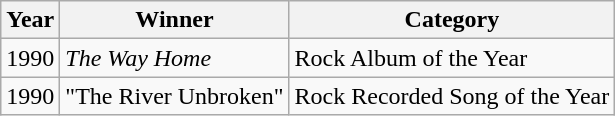<table class="wikitable">
<tr>
<th>Year</th>
<th>Winner</th>
<th>Category</th>
</tr>
<tr>
<td>1990</td>
<td><em>The Way Home</em></td>
<td>Rock Album of the Year</td>
</tr>
<tr>
<td>1990</td>
<td>"The River Unbroken"</td>
<td>Rock Recorded Song of the Year</td>
</tr>
</table>
